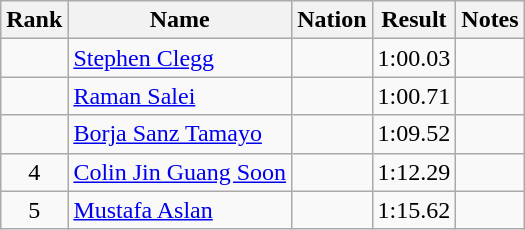<table class="wikitable sortable" style="text-align:center">
<tr>
<th>Rank</th>
<th>Name</th>
<th>Nation</th>
<th>Result</th>
<th>Notes</th>
</tr>
<tr>
<td></td>
<td align=left><a href='#'>Stephen Clegg</a></td>
<td align=left></td>
<td>1:00.03</td>
<td></td>
</tr>
<tr>
<td></td>
<td align=left><a href='#'>Raman Salei</a></td>
<td align=left></td>
<td>1:00.71</td>
<td></td>
</tr>
<tr>
<td></td>
<td align=left><a href='#'>Borja Sanz Tamayo</a></td>
<td align=left></td>
<td>1:09.52</td>
<td></td>
</tr>
<tr>
<td>4</td>
<td align=left><a href='#'>Colin Jin Guang Soon</a></td>
<td align=left></td>
<td>1:12.29</td>
<td></td>
</tr>
<tr>
<td>5</td>
<td align=left><a href='#'>Mustafa Aslan</a></td>
<td align=left></td>
<td>1:15.62</td>
<td></td>
</tr>
</table>
